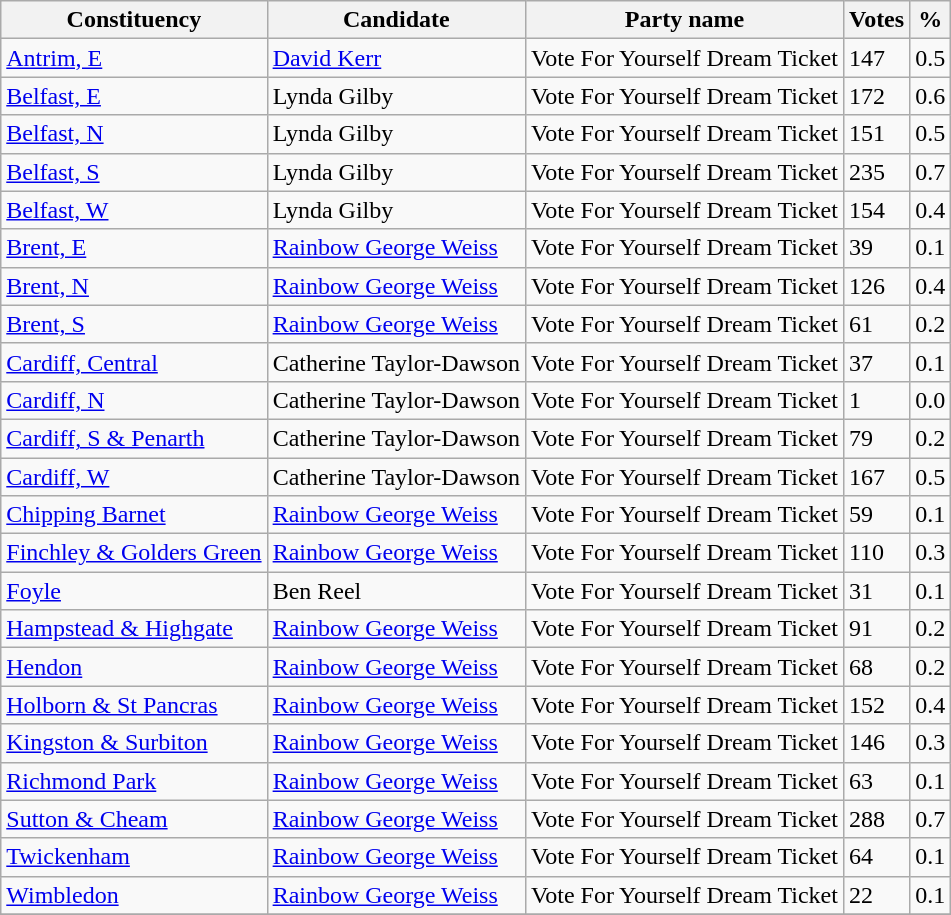<table class="wikitable">
<tr>
<th>Constituency</th>
<th>Candidate</th>
<th>Party name</th>
<th>Votes</th>
<th>%</th>
</tr>
<tr>
<td><a href='#'>Antrim, E</a></td>
<td><a href='#'>David Kerr</a></td>
<td>Vote For Yourself Dream Ticket</td>
<td>147</td>
<td>0.5</td>
</tr>
<tr>
<td><a href='#'>Belfast, E</a></td>
<td>Lynda Gilby</td>
<td>Vote For Yourself Dream Ticket</td>
<td>172</td>
<td>0.6</td>
</tr>
<tr>
<td><a href='#'>Belfast, N</a></td>
<td>Lynda Gilby</td>
<td>Vote For Yourself Dream Ticket</td>
<td>151</td>
<td>0.5</td>
</tr>
<tr>
<td><a href='#'>Belfast, S</a></td>
<td>Lynda Gilby</td>
<td>Vote For Yourself Dream Ticket</td>
<td>235</td>
<td>0.7</td>
</tr>
<tr>
<td><a href='#'>Belfast, W</a></td>
<td>Lynda Gilby</td>
<td>Vote For Yourself Dream Ticket</td>
<td>154</td>
<td>0.4</td>
</tr>
<tr>
<td><a href='#'>Brent, E</a></td>
<td><a href='#'>Rainbow George Weiss</a></td>
<td>Vote For Yourself Dream Ticket</td>
<td>39</td>
<td>0.1</td>
</tr>
<tr>
<td><a href='#'>Brent, N</a></td>
<td><a href='#'>Rainbow George Weiss</a></td>
<td>Vote For Yourself Dream Ticket</td>
<td>126</td>
<td>0.4</td>
</tr>
<tr>
<td><a href='#'>Brent, S</a></td>
<td><a href='#'>Rainbow George Weiss</a></td>
<td>Vote For Yourself Dream Ticket</td>
<td>61</td>
<td>0.2</td>
</tr>
<tr>
<td><a href='#'>Cardiff, Central</a></td>
<td>Catherine Taylor-Dawson</td>
<td>Vote For Yourself Dream Ticket</td>
<td>37</td>
<td>0.1</td>
</tr>
<tr>
<td><a href='#'>Cardiff, N</a></td>
<td>Catherine Taylor-Dawson</td>
<td>Vote For Yourself Dream Ticket</td>
<td>1</td>
<td>0.0</td>
</tr>
<tr>
<td><a href='#'>Cardiff, S & Penarth</a></td>
<td>Catherine Taylor-Dawson</td>
<td>Vote For Yourself Dream Ticket</td>
<td>79</td>
<td>0.2</td>
</tr>
<tr>
<td><a href='#'>Cardiff, W</a></td>
<td>Catherine Taylor-Dawson</td>
<td>Vote For Yourself Dream Ticket</td>
<td>167</td>
<td>0.5</td>
</tr>
<tr>
<td><a href='#'>Chipping Barnet</a></td>
<td><a href='#'>Rainbow George Weiss</a></td>
<td>Vote For Yourself Dream Ticket</td>
<td>59</td>
<td>0.1</td>
</tr>
<tr>
<td><a href='#'>Finchley & Golders Green</a></td>
<td><a href='#'>Rainbow George Weiss</a></td>
<td>Vote For Yourself Dream Ticket</td>
<td>110</td>
<td>0.3</td>
</tr>
<tr )>
<td><a href='#'>Foyle</a></td>
<td>Ben Reel</td>
<td>Vote For Yourself Dream Ticket</td>
<td>31</td>
<td>0.1</td>
</tr>
<tr>
<td><a href='#'>Hampstead & Highgate</a></td>
<td><a href='#'>Rainbow George Weiss</a></td>
<td>Vote For Yourself Dream Ticket</td>
<td>91</td>
<td>0.2</td>
</tr>
<tr>
<td><a href='#'>Hendon</a></td>
<td><a href='#'>Rainbow George Weiss</a></td>
<td>Vote For Yourself Dream Ticket</td>
<td>68</td>
<td>0.2</td>
</tr>
<tr>
<td><a href='#'>Holborn & St Pancras</a></td>
<td><a href='#'>Rainbow George Weiss</a></td>
<td>Vote For Yourself Dream Ticket</td>
<td>152</td>
<td>0.4</td>
</tr>
<tr>
<td><a href='#'>Kingston & Surbiton</a></td>
<td><a href='#'>Rainbow George Weiss</a></td>
<td>Vote For Yourself Dream Ticket</td>
<td>146</td>
<td>0.3</td>
</tr>
<tr>
<td><a href='#'>Richmond Park</a></td>
<td><a href='#'>Rainbow George Weiss</a></td>
<td>Vote For Yourself Dream Ticket</td>
<td>63</td>
<td>0.1</td>
</tr>
<tr>
<td><a href='#'>Sutton & Cheam</a></td>
<td><a href='#'>Rainbow George Weiss</a></td>
<td>Vote For Yourself Dream Ticket</td>
<td>288</td>
<td>0.7</td>
</tr>
<tr>
<td><a href='#'>Twickenham</a></td>
<td><a href='#'>Rainbow George Weiss</a></td>
<td>Vote For Yourself Dream Ticket</td>
<td>64</td>
<td>0.1</td>
</tr>
<tr>
<td><a href='#'>Wimbledon</a></td>
<td><a href='#'>Rainbow George Weiss</a></td>
<td>Vote For Yourself Dream Ticket</td>
<td>22</td>
<td>0.1</td>
</tr>
<tr>
</tr>
</table>
